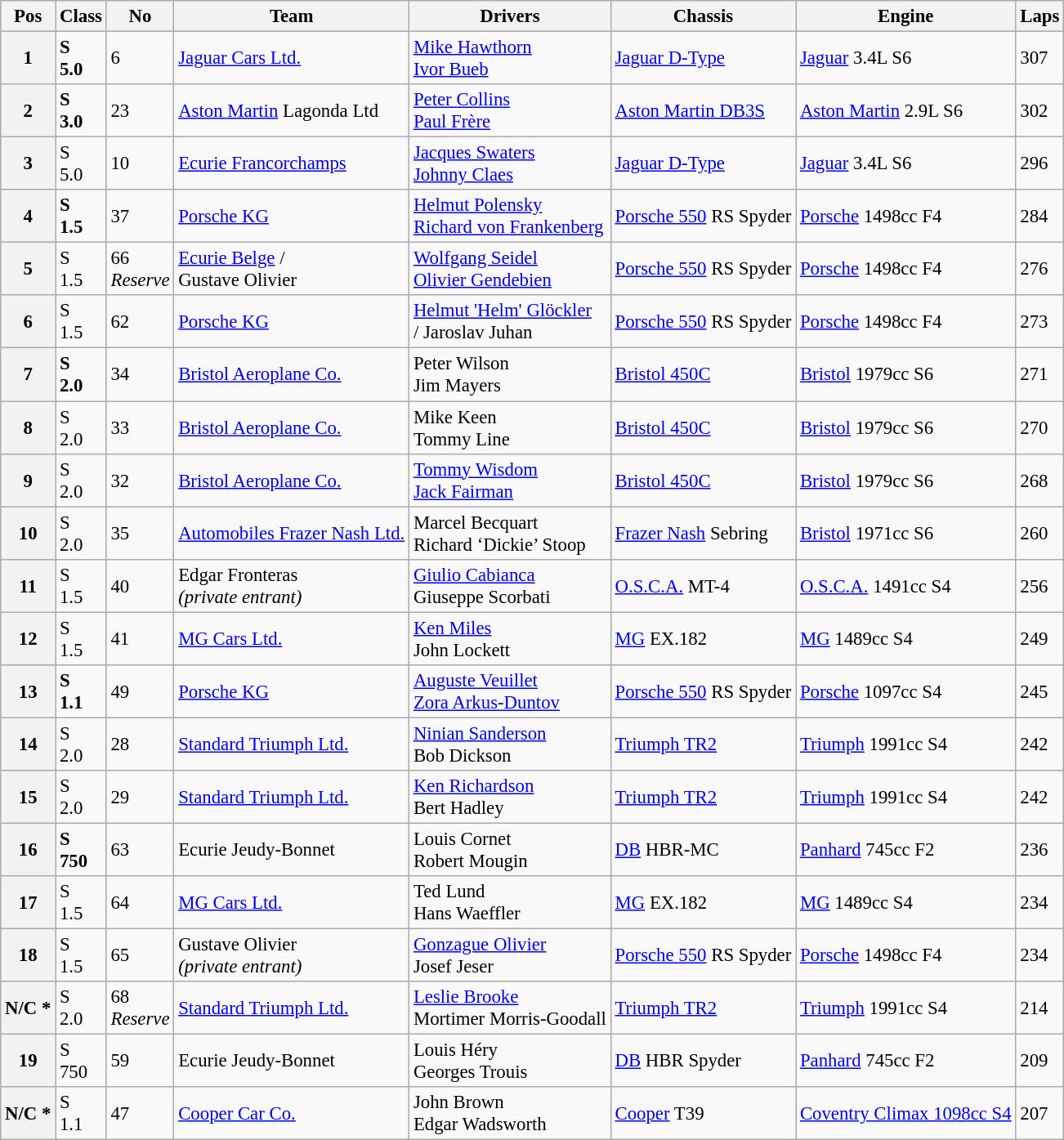<table class="wikitable sortable" style="font-size: 95%;">
<tr>
<th>Pos</th>
<th>Class</th>
<th>No</th>
<th>Team</th>
<th>Drivers</th>
<th>Chassis</th>
<th>Engine</th>
<th>Laps</th>
</tr>
<tr>
<th>1</th>
<td><strong>S<br>5.0</strong></td>
<td>6</td>
<td> <a href='#'>Jaguar Cars Ltd.</a></td>
<td> <a href='#'>Mike Hawthorn</a><br> <a href='#'>Ivor Bueb</a></td>
<td><a href='#'>Jaguar D-Type</a></td>
<td><a href='#'>Jaguar</a> 3.4L S6</td>
<td>307</td>
</tr>
<tr>
<th>2</th>
<td><strong>S<br>3.0</strong></td>
<td>23</td>
<td> <a href='#'>Aston Martin</a> Lagonda Ltd</td>
<td> <a href='#'>Peter Collins</a><br> <a href='#'>Paul Frère</a></td>
<td><a href='#'>Aston Martin DB3S</a></td>
<td><a href='#'>Aston Martin</a> 2.9L S6</td>
<td>302</td>
</tr>
<tr>
<th>3</th>
<td>S<br>5.0</td>
<td>10</td>
<td> <a href='#'>Ecurie Francorchamps</a></td>
<td> <a href='#'>Jacques Swaters</a><br> <a href='#'>Johnny Claes</a></td>
<td><a href='#'>Jaguar D-Type</a></td>
<td><a href='#'>Jaguar</a> 3.4L S6</td>
<td>296</td>
</tr>
<tr>
<th>4</th>
<td><strong>S<br>1.5</strong></td>
<td>37</td>
<td> <a href='#'>Porsche KG</a></td>
<td> <a href='#'>Helmut Polensky</a><br> <a href='#'>Richard von Frankenberg</a></td>
<td><a href='#'>Porsche 550</a> RS Spyder</td>
<td><a href='#'>Porsche</a> 1498cc F4</td>
<td>284</td>
</tr>
<tr>
<th>5</th>
<td>S<br>1.5</td>
<td>66<br><em>Reserve</em></td>
<td> <a href='#'>Ecurie Belge</a> /<br> Gustave Olivier</td>
<td> <a href='#'>Wolfgang Seidel</a><br> <a href='#'>Olivier Gendebien</a></td>
<td><a href='#'>Porsche 550</a> RS Spyder</td>
<td><a href='#'>Porsche</a> 1498cc F4</td>
<td>276</td>
</tr>
<tr>
<th>6</th>
<td>S<br>1.5</td>
<td>62</td>
<td> <a href='#'>Porsche KG</a></td>
<td> <a href='#'>Helmut 'Helm' Glöckler</a><br>/ Jaroslav Juhan</td>
<td><a href='#'>Porsche 550</a> RS Spyder</td>
<td><a href='#'>Porsche</a> 1498cc F4</td>
<td>273</td>
</tr>
<tr>
<th>7</th>
<td><strong>S<br>2.0</strong></td>
<td>34</td>
<td> <a href='#'>Bristol Aeroplane Co.</a></td>
<td> Peter Wilson<br> Jim Mayers</td>
<td><a href='#'>Bristol 450C</a></td>
<td><a href='#'>Bristol</a> 1979cc S6</td>
<td>271</td>
</tr>
<tr>
<th>8</th>
<td>S<br>2.0</td>
<td>33</td>
<td> <a href='#'>Bristol Aeroplane Co.</a></td>
<td> Mike Keen<br> Tommy Line</td>
<td><a href='#'>Bristol 450C</a></td>
<td><a href='#'>Bristol</a> 1979cc S6</td>
<td>270</td>
</tr>
<tr>
<th>9</th>
<td>S<br>2.0</td>
<td>32</td>
<td> <a href='#'>Bristol Aeroplane Co.</a></td>
<td> <a href='#'>Tommy Wisdom</a><br> <a href='#'>Jack Fairman</a></td>
<td><a href='#'>Bristol 450C</a></td>
<td><a href='#'>Bristol</a> 1979cc S6</td>
<td>268</td>
</tr>
<tr>
<th>10</th>
<td>S<br>2.0</td>
<td>35</td>
<td> <a href='#'>Automobiles Frazer Nash Ltd.</a></td>
<td> Marcel Becquart<br> Richard ‘Dickie’ Stoop</td>
<td><a href='#'>Frazer Nash</a> Sebring</td>
<td><a href='#'>Bristol</a> 1971cc S6</td>
<td>260</td>
</tr>
<tr>
<th>11</th>
<td>S<br>1.5</td>
<td>40</td>
<td> Edgar Fronteras<br><em>(private entrant)</em></td>
<td> <a href='#'>Giulio Cabianca</a><br> Giuseppe Scorbati</td>
<td><a href='#'>O.S.C.A.</a> MT-4</td>
<td><a href='#'>O.S.C.A.</a> 1491cc S4</td>
<td>256</td>
</tr>
<tr>
<th>12</th>
<td>S<br>1.5</td>
<td>41</td>
<td> <a href='#'>MG Cars Ltd.</a></td>
<td> <a href='#'>Ken Miles</a><br> John Lockett</td>
<td><a href='#'>MG</a> EX.182</td>
<td><a href='#'>MG</a> 1489cc S4</td>
<td>249</td>
</tr>
<tr>
<th>13</th>
<td><strong>S<br>1.1</strong></td>
<td>49</td>
<td> <a href='#'>Porsche KG</a></td>
<td> <a href='#'>Auguste Veuillet</a><br> <a href='#'>Zora Arkus-Duntov</a></td>
<td><a href='#'>Porsche 550</a> RS Spyder</td>
<td><a href='#'>Porsche</a> 1097cc S4</td>
<td>245</td>
</tr>
<tr>
<th>14</th>
<td>S<br>2.0</td>
<td>28</td>
<td> <a href='#'>Standard Triumph Ltd.</a></td>
<td> <a href='#'>Ninian Sanderson</a><br> Bob Dickson</td>
<td><a href='#'>Triumph TR2</a></td>
<td><a href='#'>Triumph</a> 1991cc S4</td>
<td>242</td>
</tr>
<tr>
<th>15</th>
<td>S<br>2.0</td>
<td>29</td>
<td> <a href='#'>Standard Triumph Ltd.</a></td>
<td> <a href='#'>Ken Richardson</a><br> Bert Hadley</td>
<td><a href='#'>Triumph TR2</a></td>
<td><a href='#'>Triumph</a> 1991cc S4</td>
<td>242</td>
</tr>
<tr>
<th>16</th>
<td><strong>S<br>750</strong></td>
<td>63</td>
<td> Ecurie Jeudy-Bonnet</td>
<td> Louis Cornet<br> Robert Mougin</td>
<td><a href='#'>DB</a> HBR-MC</td>
<td><a href='#'>Panhard</a> 745cc F2</td>
<td>236</td>
</tr>
<tr>
<th>17</th>
<td>S<br>1.5</td>
<td>64</td>
<td> <a href='#'>MG Cars Ltd.</a></td>
<td> Ted Lund<br> Hans Waeffler</td>
<td><a href='#'>MG</a> EX.182</td>
<td><a href='#'>MG</a> 1489cc S4</td>
<td>234</td>
</tr>
<tr>
<th>18</th>
<td>S<br>1.5</td>
<td>65</td>
<td> Gustave Olivier<br><em>(private entrant)</em></td>
<td> <a href='#'>Gonzague Olivier</a><br> Josef Jeser</td>
<td><a href='#'>Porsche 550</a> RS Spyder</td>
<td><a href='#'>Porsche</a> 1498cc F4</td>
<td>234</td>
</tr>
<tr>
<th>N/C *</th>
<td>S<br>2.0</td>
<td>68<br><em>Reserve</em></td>
<td> <a href='#'>Standard Triumph Ltd.</a></td>
<td> <a href='#'>Leslie Brooke</a><br> Mortimer Morris-Goodall</td>
<td><a href='#'>Triumph TR2</a></td>
<td><a href='#'>Triumph</a> 1991cc S4</td>
<td>214</td>
</tr>
<tr>
<th>19</th>
<td>S<br>750</td>
<td>59</td>
<td> Ecurie Jeudy-Bonnet</td>
<td> Louis Héry<br> Georges Trouis</td>
<td><a href='#'>DB</a> HBR Spyder</td>
<td><a href='#'>Panhard</a> 745cc F2</td>
<td>209</td>
</tr>
<tr>
<th>N/C *</th>
<td>S<br>1.1</td>
<td>47</td>
<td> <a href='#'>Cooper Car Co.</a></td>
<td> John Brown <br> Edgar Wadsworth</td>
<td><a href='#'>Cooper</a> T39</td>
<td><a href='#'>Coventry Climax 1098cc S4</a></td>
<td>207</td>
</tr>
</table>
